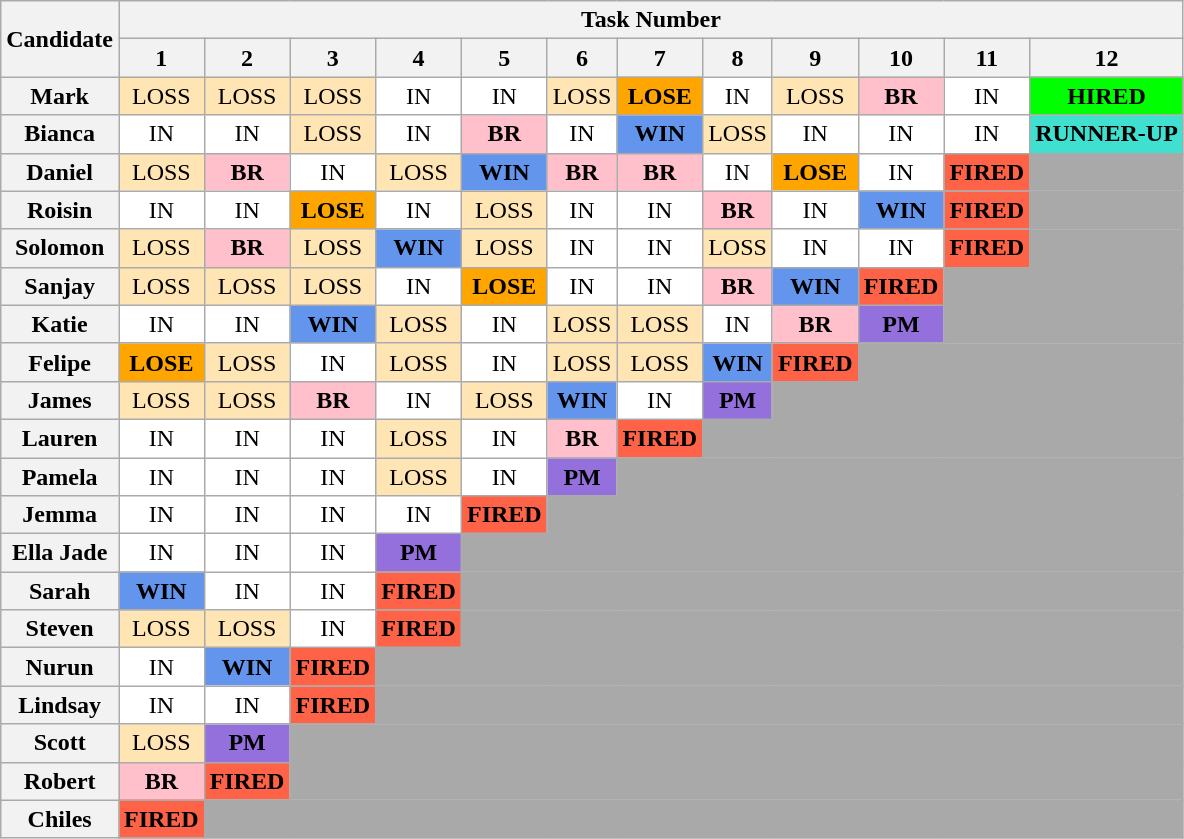<table class="wikitable" style="text-align:center">
<tr>
<th rowspan="2">Candidate</th>
<th colspan="13">Task Number</th>
</tr>
<tr>
<th>1</th>
<th>2</th>
<th>3</th>
<th>4</th>
<th>5</th>
<th>6</th>
<th>7</th>
<th>8</th>
<th>9</th>
<th>10</th>
<th>11</th>
<th>12</th>
</tr>
<tr>
<th>Mark</th>
<td style="background:#FFE5B4;">LOSS</td>
<td style="background:#FFE5B4;">LOSS</td>
<td style="background:#FFE5B4;">LOSS</td>
<td style="background:white;">IN</td>
<td style="background:white;">IN</td>
<td style="background:#FFE5B4;">LOSS</td>
<td style="background:orange;"><strong>LOSE</strong></td>
<td style="background:white;">IN</td>
<td style="background:#FFE5B4;">LOSS</td>
<td style="background:pink;"><strong>BR</strong></td>
<td style="background:white;">IN</td>
<td style="background:lime;"><strong>HIRED</strong></td>
</tr>
<tr>
<th>Bianca</th>
<td style="background:white;">IN</td>
<td style="background:white;">IN</td>
<td style="background:#FFE5B4;">LOSS</td>
<td style="background:white;">IN</td>
<td style="background:pink;"><strong>BR</strong></td>
<td style="background:white;">IN</td>
<td style="background:cornflowerblue;"><strong>WIN</strong></td>
<td style="background:#FFE5B4;">LOSS</td>
<td style="background:white;">IN</td>
<td style="background:white;">IN</td>
<td style="background:white;">IN</td>
<td style="background:turquoise;"><strong>RUNNER-UP</strong></td>
</tr>
<tr>
<th>Daniel</th>
<td style="background:#FFE5B4;">LOSS</td>
<td style="background:pink;"><strong>BR</strong></td>
<td style="background:white;">IN</td>
<td style="background:#FFE5B4;">LOSS</td>
<td style="background:cornflowerblue;"><strong>WIN</strong></td>
<td style="background:pink;"><strong>BR</strong></td>
<td style="background:pink;"><strong>BR</strong></td>
<td style="background:white;">IN</td>
<td style="background:orange;"><strong>LOSE</strong></td>
<td style="background:white;">IN</td>
<td style="background:tomato;"><strong>FIRED</strong></td>
<td colspan="1" style="background:darkgrey;"></td>
</tr>
<tr>
<th>Roisin</th>
<td style="background:white;">IN</td>
<td style="background:white;">IN</td>
<td style="background:orange;"><strong>LOSE</strong></td>
<td style="background:white;">IN</td>
<td style="background:#FFE5B4;">LOSS</td>
<td style="background:white;">IN</td>
<td style="background:white;">IN</td>
<td style="background:pink;"><strong>BR</strong></td>
<td style="background:white;">IN</td>
<td style="background:cornflowerblue;"><strong>WIN</strong></td>
<td style="background:tomato;"><strong>FIRED</strong></td>
<td colspan="1" style="background:darkgrey;"></td>
</tr>
<tr>
<th>Solomon</th>
<td style="background:#FFE5B4;">LOSS</td>
<td style="background:pink;"><strong>BR</strong></td>
<td style="background:#FFE5B4;">LOSS</td>
<td style="background:cornflowerblue;"><strong>WIN</strong></td>
<td style="background:#FFE5B4;">LOSS</td>
<td style="background:white;">IN</td>
<td style="background:white;">IN</td>
<td style="background:#FFE5B4;">LOSS</td>
<td style="background:white;">IN</td>
<td style="background:white;">IN</td>
<td style="background:tomato;"><strong>FIRED</strong></td>
<td colspan="1" style="background:darkgrey;"></td>
</tr>
<tr>
<th>Sanjay</th>
<td style="background:#FFE5B4;">LOSS</td>
<td style="background:#FFE5B4;">LOSS</td>
<td style="background:#FFE5B4;">LOSS</td>
<td style="background:white;">IN</td>
<td style="background:orange;"><strong>LOSE</strong></td>
<td style="background:white;">IN</td>
<td style="background:white;">IN</td>
<td style="background:pink;"><strong>BR</strong></td>
<td style="background:cornflowerblue;"><strong>WIN</strong></td>
<td style="background:tomato;"><strong>FIRED</strong></td>
<td colspan="2" style="background:darkgrey;"></td>
</tr>
<tr>
<th>Katie</th>
<td style="background:white;">IN</td>
<td style="background:white;">IN</td>
<td style="background:cornflowerblue;"><strong>WIN</strong></td>
<td style="background:#FFE5B4;">LOSS</td>
<td style="background:white;">IN</td>
<td style="background:#FFE5B4;">LOSS</td>
<td style="background:#FFE5B4;">LOSS</td>
<td style="background:white;">IN</td>
<td style="background:pink;"><strong>BR</strong></td>
<td style="background:#9370DB;"><strong>PM</strong></td>
<td colspan="2" style="background:darkgrey;"></td>
</tr>
<tr>
<th>Felipe</th>
<td style="background:orange;"><strong>LOSE</strong></td>
<td style="background:#FFE5B4;">LOSS</td>
<td style="background:white;">IN</td>
<td style="background:#ffe5b4;">LOSS</td>
<td style="background:white;">IN</td>
<td style="background:#FFE5B4;">LOSS</td>
<td style="background:#FFE5B4;">LOSS</td>
<td style="background:cornflowerblue;"><strong>WIN</strong></td>
<td style="background:tomato;"><strong>FIRED</strong></td>
<td colspan="3" style="background:darkgrey;"></td>
</tr>
<tr>
<th>James</th>
<td style="background:#FFE5B4;">LOSS</td>
<td style="background:#FFE5B4;">LOSS</td>
<td style="background:pink;"><strong>BR</strong></td>
<td style="background:white;">IN</td>
<td style="background:#FFE5B4;">LOSS</td>
<td style="background:cornflowerblue;"><strong>WIN</strong></td>
<td style="background:white;">IN</td>
<td style="background:#9370DB;"><strong>PM</strong></td>
<td colspan="4" style="background:darkgrey;"></td>
</tr>
<tr>
<th>Lauren</th>
<td style="background:white;">IN</td>
<td style="background:white;">IN</td>
<td style="background:white;">IN</td>
<td style="background:#FFE5B4;">LOSS</td>
<td style="background:white;">IN</td>
<td style="background:pink;"><strong>BR</strong></td>
<td style="background:tomato;"><strong>FIRED</strong></td>
<td colspan="5" style="background:darkgrey;"></td>
</tr>
<tr>
<th>Pamela</th>
<td style="background:white;">IN</td>
<td style="background:white;">IN</td>
<td style="background:white;">IN</td>
<td style="background:#FFE5B4;">LOSS</td>
<td style="background:white;">IN</td>
<td style="background:#9370DB;"><strong>PM</strong></td>
<td colspan="6" style="background:darkgrey;"></td>
</tr>
<tr>
<th>Jemma</th>
<td style="background:white;">IN</td>
<td style="background:white;">IN</td>
<td style="background:white;">IN</td>
<td style="background:white;">IN</td>
<td style="background:tomato;"><strong>FIRED</strong></td>
<td colspan="7" style="background:darkgrey;"></td>
</tr>
<tr>
<th>Ella Jade</th>
<td style="background:white;">IN</td>
<td style="background:white;">IN</td>
<td style="background:white;">IN</td>
<td style="background:#9370DB;"><strong>PM</strong></td>
<td colspan="8" style="background:darkgrey;"></td>
</tr>
<tr>
<th>Sarah</th>
<td style="background:cornflowerblue;"><strong>WIN</strong></td>
<td style="background:white;">IN</td>
<td style="background:white;">IN</td>
<td style="background:tomato;"><strong>FIRED</strong></td>
<td colspan="8" style="background:darkgrey;"></td>
</tr>
<tr>
<th>Steven</th>
<td style="background:#FFE5B4;">LOSS</td>
<td style="background:#FFE5B4;">LOSS</td>
<td style="background:white;">IN</td>
<td style="background:tomato;"><strong>FIRED</strong></td>
<td colspan="8" style="background:darkgrey;"></td>
</tr>
<tr>
<th>Nurun</th>
<td style="background:white;">IN</td>
<td style="background:cornflowerblue;"><strong>WIN</strong></td>
<td style="background:tomato;"><strong>FIRED</strong></td>
<td colspan="9" style="background:darkgrey;"></td>
</tr>
<tr>
<th>Lindsay</th>
<td style="background:white;">IN</td>
<td style="background:white;">IN</td>
<td style="background:tomato;"><strong>FIRED</strong></td>
<td colspan="9" style="background:darkgrey;"></td>
</tr>
<tr>
<th>Scott</th>
<td style="background:#FFE5B4;">LOSS</td>
<td style="background:#9370DB;"><strong>PM</strong></td>
<td colspan="10" style="background:darkgrey;"></td>
</tr>
<tr>
<th>Robert</th>
<td style="background:pink;"><strong>BR</strong></td>
<td style="background:tomato;"><strong>FIRED</strong></td>
<td colspan="10" style="background:darkgrey;"></td>
</tr>
<tr>
<th>Chiles</th>
<td style="background:tomato;"><strong>FIRED</strong></td>
<td colspan="11" style="background:darkgrey;"></td>
</tr>
</table>
